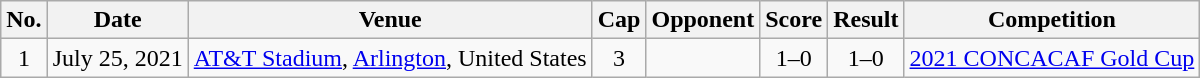<table class="wikitable sortable">
<tr>
<th scope="col">No.</th>
<th scope="col">Date</th>
<th scope="col">Venue</th>
<th scope="col">Cap</th>
<th scope="col">Opponent</th>
<th scope="col">Score</th>
<th scope="col">Result</th>
<th scope="col">Competition</th>
</tr>
<tr>
<td align="center">1</td>
<td>July 25, 2021</td>
<td><a href='#'>AT&T Stadium</a>, <a href='#'>Arlington</a>, United States</td>
<td align="center">3</td>
<td></td>
<td align="center">1–0</td>
<td align="center">1–0</td>
<td><a href='#'>2021 CONCACAF Gold Cup</a></td>
</tr>
</table>
